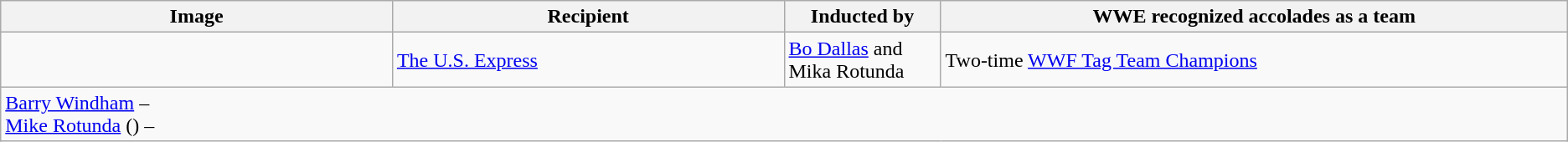<table class="wikitable">
<tr>
<th style="width:25%;">Image</th>
<th style="width:25%;">Recipient<br></th>
<th style="width:10%;">Inducted by</th>
<th class="unsortable">WWE recognized accolades as a team</th>
</tr>
<tr>
<td></td>
<td><a href='#'>The U.S. Express</a></td>
<td><a href='#'>Bo Dallas</a> and Mika Rotunda</td>
<td>Two-time <a href='#'>WWF Tag Team Champions</a></td>
</tr>
<tr>
<td colspan="4"><a href='#'>Barry Windham</a> – <br><a href='#'>Mike Rotunda</a> () – </td>
</tr>
</table>
